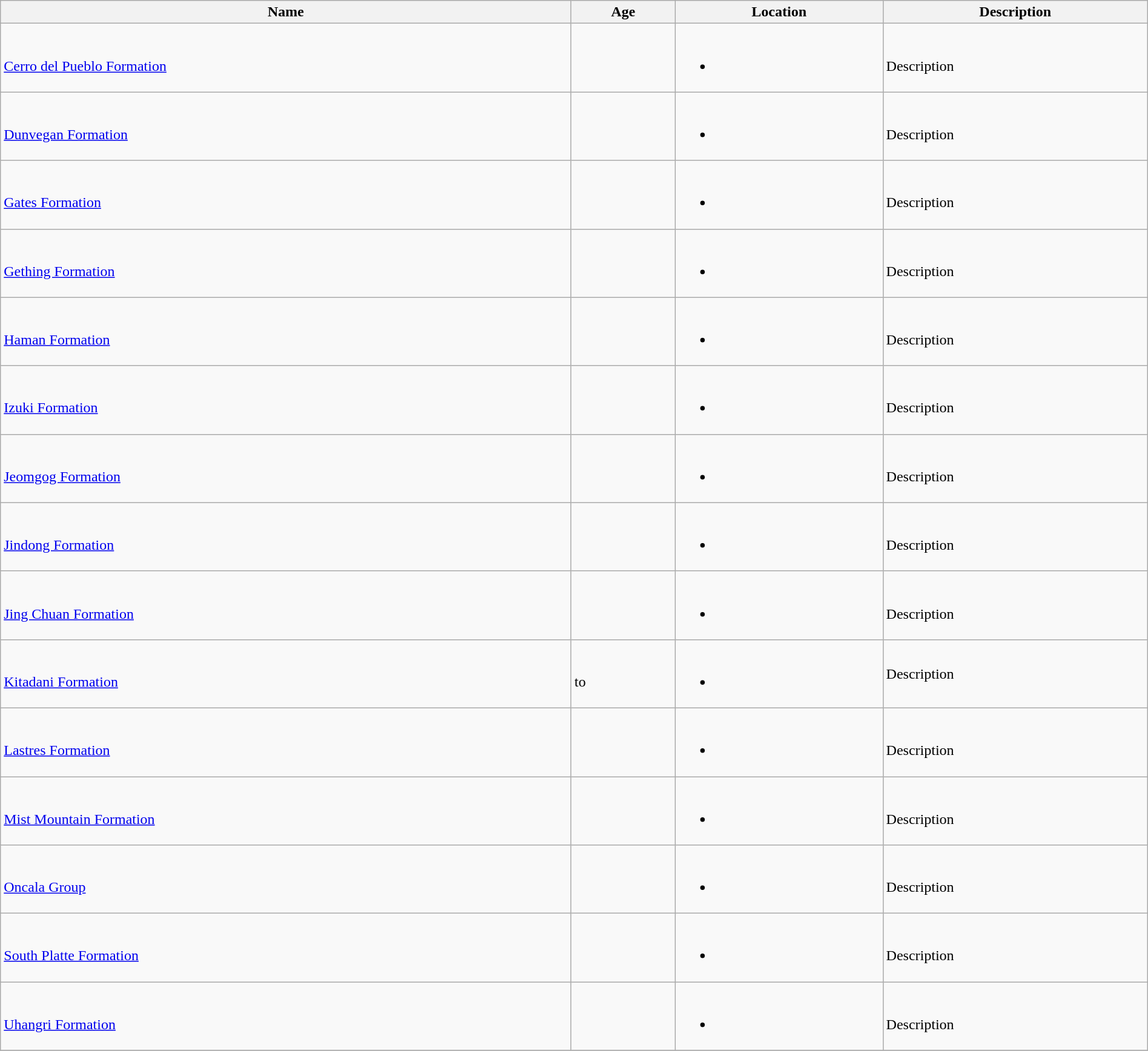<table class="wikitable sortable" align="center" width="100%">
<tr>
<th>Name</th>
<th>Age</th>
<th>Location</th>
<th>Description</th>
</tr>
<tr>
<td><br><a href='#'>Cerro del Pueblo Formation</a></td>
<td></td>
<td><br><ul><li></li></ul></td>
<td><br>Description</td>
</tr>
<tr>
<td><br><a href='#'>Dunvegan Formation</a></td>
<td></td>
<td><br><ul><li></li></ul></td>
<td><br>Description</td>
</tr>
<tr>
<td><br><a href='#'>Gates Formation</a></td>
<td></td>
<td><br><ul><li></li></ul></td>
<td><br>Description</td>
</tr>
<tr>
<td><br><a href='#'>Gething Formation</a></td>
<td></td>
<td><br><ul><li></li></ul></td>
<td><br>Description</td>
</tr>
<tr>
<td><br><a href='#'>Haman Formation</a></td>
<td></td>
<td><br><ul><li></li></ul></td>
<td><br>Description</td>
</tr>
<tr>
<td><br><a href='#'>Izuki Formation</a></td>
<td></td>
<td><br><ul><li></li></ul></td>
<td><br>Description</td>
</tr>
<tr>
<td><br><a href='#'>Jeomgog Formation</a></td>
<td></td>
<td><br><ul><li></li></ul></td>
<td><br>Description</td>
</tr>
<tr>
<td><br><a href='#'>Jindong Formation</a></td>
<td></td>
<td><br><ul><li></li></ul></td>
<td><br>Description</td>
</tr>
<tr>
<td><br><a href='#'>Jing Chuan Formation</a></td>
<td></td>
<td><br><ul><li></li></ul></td>
<td><br>Description</td>
</tr>
<tr>
<td><br><a href='#'>Kitadani Formation</a></td>
<td><br> to </td>
<td><br><ul><li></li></ul></td>
<td>Description</td>
</tr>
<tr>
<td><br><a href='#'>Lastres Formation</a></td>
<td></td>
<td><br><ul><li></li></ul></td>
<td><br>Description</td>
</tr>
<tr>
<td><br><a href='#'>Mist Mountain Formation</a></td>
<td></td>
<td><br><ul><li></li></ul></td>
<td><br>Description</td>
</tr>
<tr>
<td><br><a href='#'>Oncala Group</a></td>
<td></td>
<td><br><ul><li></li></ul></td>
<td><br>Description</td>
</tr>
<tr>
<td><br><a href='#'>South Platte Formation</a></td>
<td></td>
<td><br><ul><li></li></ul></td>
<td><br>Description</td>
</tr>
<tr>
<td><br><a href='#'>Uhangri Formation</a></td>
<td></td>
<td><br><ul><li></li></ul></td>
<td><br>Description</td>
</tr>
<tr>
</tr>
</table>
